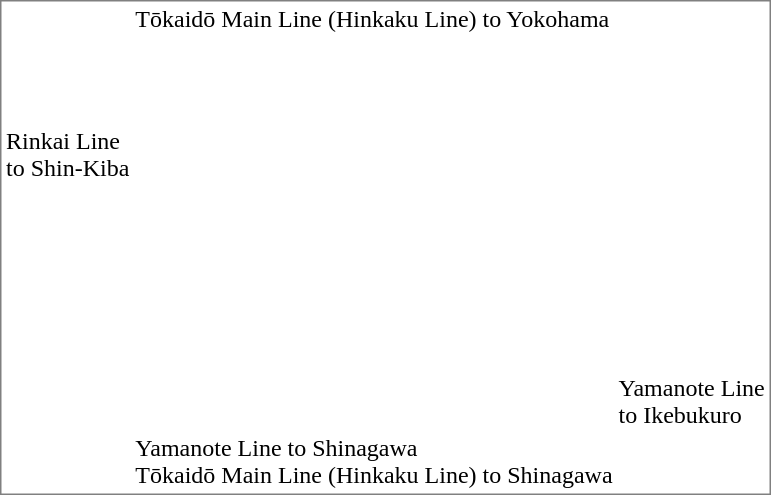<table style="border:1px solid grey;">
<tr>
<td></td>
<td>Tōkaidō Main Line (Hinkaku Line) to Yokohama</td>
</tr>
<tr>
<td valign=top style="padding-top:60px">Rinkai Line<br>to Shin-Kiba</td>
<td></td>
<td valign=top style="padding-top:225px">Yamanote Line<br>to Ikebukuro</td>
</tr>
<tr>
<td></td>
<td>Yamanote Line to Shinagawa<br>Tōkaidō Main Line (Hinkaku Line) to Shinagawa</td>
</tr>
</table>
